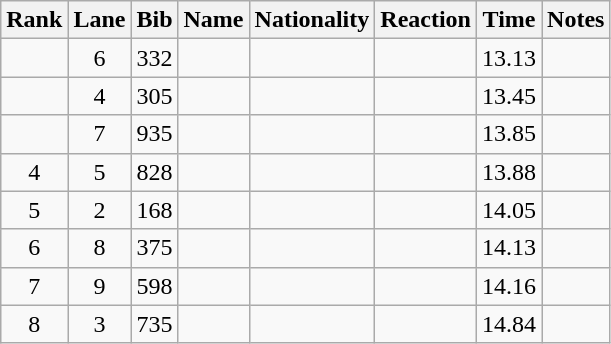<table class="wikitable sortable" style="text-align:center">
<tr>
<th>Rank</th>
<th>Lane</th>
<th>Bib</th>
<th>Name</th>
<th>Nationality</th>
<th>Reaction</th>
<th>Time</th>
<th>Notes</th>
</tr>
<tr>
<td></td>
<td>6</td>
<td>332</td>
<td align=left></td>
<td align=left></td>
<td></td>
<td>13.13</td>
<td></td>
</tr>
<tr>
<td></td>
<td>4</td>
<td>305</td>
<td align=left></td>
<td align=left></td>
<td></td>
<td>13.45</td>
<td></td>
</tr>
<tr>
<td></td>
<td>7</td>
<td>935</td>
<td align=left></td>
<td align=left></td>
<td></td>
<td>13.85</td>
<td></td>
</tr>
<tr>
<td>4</td>
<td>5</td>
<td>828</td>
<td align=left></td>
<td align=left></td>
<td></td>
<td>13.88</td>
<td></td>
</tr>
<tr>
<td>5</td>
<td>2</td>
<td>168</td>
<td align=left></td>
<td align=left></td>
<td></td>
<td>14.05</td>
<td></td>
</tr>
<tr>
<td>6</td>
<td>8</td>
<td>375</td>
<td align=left></td>
<td align=left></td>
<td></td>
<td>14.13</td>
<td></td>
</tr>
<tr>
<td>7</td>
<td>9</td>
<td>598</td>
<td align=left></td>
<td align=left></td>
<td></td>
<td>14.16</td>
<td></td>
</tr>
<tr>
<td>8</td>
<td>3</td>
<td>735</td>
<td align=left></td>
<td align=left></td>
<td></td>
<td>14.84</td>
<td></td>
</tr>
</table>
